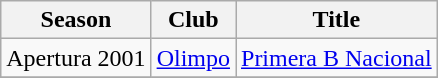<table class="wikitable">
<tr>
<th>Season</th>
<th>Club</th>
<th>Title</th>
</tr>
<tr>
<td>Apertura 2001</td>
<td><a href='#'>Olimpo</a></td>
<td><a href='#'>Primera B Nacional</a></td>
</tr>
<tr>
</tr>
</table>
